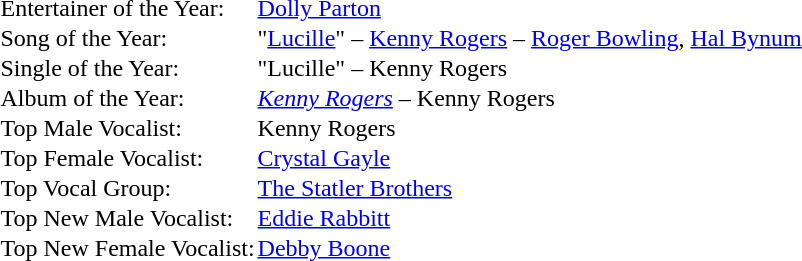<table cellspacing="0" border="0" cellpadding="1">
<tr>
<td>Entertainer of the Year:</td>
<td><a href='#'>Dolly Parton</a></td>
</tr>
<tr>
<td>Song of the Year:</td>
<td>"<a href='#'>Lucille</a>" – <a href='#'>Kenny Rogers</a> – <a href='#'>Roger Bowling</a>, <a href='#'>Hal Bynum</a></td>
</tr>
<tr>
<td>Single of the Year:</td>
<td>"Lucille" – Kenny Rogers</td>
</tr>
<tr>
<td>Album of the Year:</td>
<td><em><a href='#'>Kenny Rogers</a></em> – Kenny Rogers</td>
</tr>
<tr>
<td>Top Male Vocalist:</td>
<td>Kenny Rogers</td>
</tr>
<tr>
<td>Top Female Vocalist:</td>
<td><a href='#'>Crystal Gayle</a></td>
</tr>
<tr>
<td>Top Vocal Group:</td>
<td><a href='#'>The Statler Brothers</a></td>
</tr>
<tr>
<td>Top New Male Vocalist:</td>
<td><a href='#'>Eddie Rabbitt</a></td>
</tr>
<tr>
<td>Top New Female Vocalist:</td>
<td><a href='#'>Debby Boone</a></td>
</tr>
</table>
